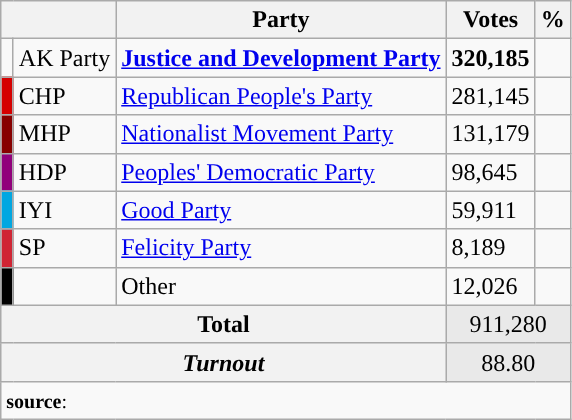<table class="wikitable">
<tr>
<th colspan="2" align="center"></th>
<th align="center">Party</th>
<th align="center">Votes</th>
<th align="center">%</th>
</tr>
<tr align="left">
<td></td>
<td>AK Party</td>
<td><strong><a href='#'>Justice and Development Party</a></strong></td>
<td><strong>320,185</strong></td>
<td><strong></strong></td>
</tr>
<tr align="left">
<td bgcolor="#d50000" width="1"></td>
<td>CHP</td>
<td><a href='#'>Republican People's Party</a></td>
<td>281,145</td>
<td></td>
</tr>
<tr align="left">
<td bgcolor="#870000" width="1"></td>
<td>MHP</td>
<td><a href='#'>Nationalist Movement Party</a></td>
<td>131,179</td>
<td></td>
</tr>
<tr align="left">
<td bgcolor="#91007B" width="1"></td>
<td>HDP</td>
<td><a href='#'>Peoples' Democratic Party</a></td>
<td>98,645</td>
<td></td>
</tr>
<tr align="left">
<td bgcolor="#01A7E1" width="1"></td>
<td>IYI</td>
<td><a href='#'>Good Party</a></td>
<td>59,911</td>
<td></td>
</tr>
<tr align="left">
<td bgcolor="#D02433" width="1"></td>
<td>SP</td>
<td><a href='#'>Felicity Party</a></td>
<td>8,189</td>
<td></td>
</tr>
<tr align="left">
<td bgcolor=" " width="1"></td>
<td></td>
<td>Other</td>
<td>12,026</td>
<td></td>
</tr>
<tr align="left" style="background-color:#E9E9E9">
<th colspan="3" align="center"><strong>Total</strong></th>
<td colspan="5" align="center">911,280</td>
</tr>
<tr align="left" style="background-color:#E9E9E9">
<th colspan="3" align="center"><em>Turnout</em></th>
<td colspan="5" align="center">88.80</td>
</tr>
<tr>
<td colspan="9" align="left"><small><strong>source</strong>: </small></td>
</tr>
</table>
